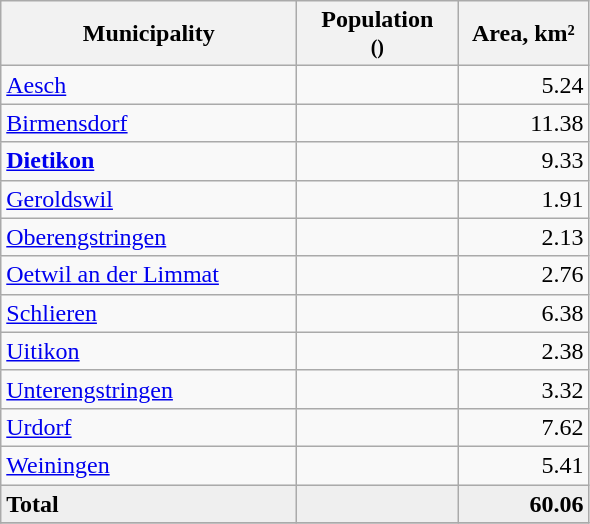<table class="wikitable">
<tr>
<th width="190">Municipality</th>
<th width="100">Population<br><small>()</small></th>
<th width="80">Area, km²</th>
</tr>
<tr>
<td><a href='#'>Aesch</a></td>
<td align="center"></td>
<td align="right">5.24</td>
</tr>
<tr>
<td><a href='#'>Birmensdorf</a></td>
<td align="center"></td>
<td align="right">11.38</td>
</tr>
<tr>
<td><strong><a href='#'>Dietikon</a></strong></td>
<td align="center"></td>
<td align="right">9.33</td>
</tr>
<tr>
<td><a href='#'>Geroldswil</a></td>
<td align="center"></td>
<td align="right">1.91</td>
</tr>
<tr>
<td><a href='#'>Oberengstringen</a></td>
<td align="center"></td>
<td align="right">2.13</td>
</tr>
<tr>
<td><a href='#'>Oetwil an der Limmat</a></td>
<td align="center"></td>
<td align="right">2.76</td>
</tr>
<tr>
<td><a href='#'>Schlieren</a></td>
<td align="center"></td>
<td align="right">6.38</td>
</tr>
<tr>
<td><a href='#'>Uitikon</a></td>
<td align="center"></td>
<td align="right">2.38</td>
</tr>
<tr>
<td><a href='#'>Unterengstringen</a></td>
<td align="center"></td>
<td align="right">3.32</td>
</tr>
<tr>
<td><a href='#'>Urdorf</a></td>
<td align="center"></td>
<td align="right">7.62</td>
</tr>
<tr>
<td><a href='#'>Weiningen</a></td>
<td align="center"></td>
<td align="right">5.41</td>
</tr>
<tr style="background-color:#EFEFEF;">
<td><strong>Total</strong></td>
<td align="center"><strong></strong></td>
<td align="right"><strong>60.06</strong></td>
</tr>
<tr>
</tr>
</table>
